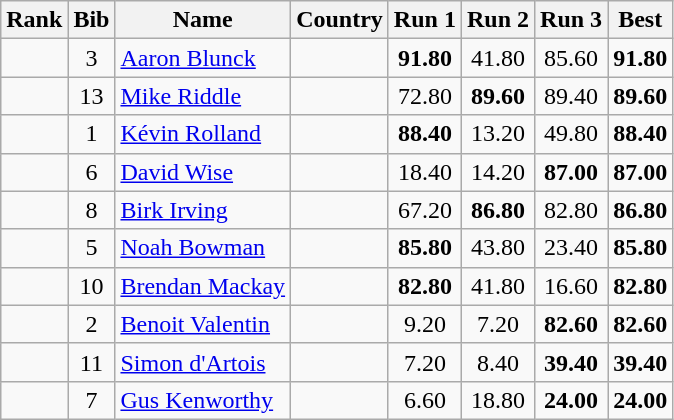<table class="wikitable sortable" style="text-align:center">
<tr>
<th>Rank</th>
<th>Bib</th>
<th>Name</th>
<th>Country</th>
<th>Run 1</th>
<th>Run 2</th>
<th>Run 3</th>
<th>Best</th>
</tr>
<tr>
<td></td>
<td>3</td>
<td align=left><a href='#'>Aaron Blunck</a></td>
<td align=left></td>
<td><strong>91.80</strong></td>
<td>41.80</td>
<td>85.60</td>
<td><strong>91.80</strong></td>
</tr>
<tr>
<td></td>
<td>13</td>
<td align=left><a href='#'>Mike Riddle</a></td>
<td align=left></td>
<td>72.80</td>
<td><strong>89.60</strong></td>
<td>89.40</td>
<td><strong>89.60</strong></td>
</tr>
<tr>
<td></td>
<td>1</td>
<td align=left><a href='#'>Kévin Rolland</a></td>
<td align=left></td>
<td><strong>88.40</strong></td>
<td>13.20</td>
<td>49.80</td>
<td><strong>88.40</strong></td>
</tr>
<tr>
<td></td>
<td>6</td>
<td align=left><a href='#'>David Wise</a></td>
<td align=left></td>
<td>18.40</td>
<td>14.20</td>
<td><strong>87.00</strong></td>
<td><strong>87.00</strong></td>
</tr>
<tr>
<td></td>
<td>8</td>
<td align=left><a href='#'>Birk Irving</a></td>
<td align=left></td>
<td>67.20</td>
<td><strong>86.80</strong></td>
<td>82.80</td>
<td><strong>86.80</strong></td>
</tr>
<tr>
<td></td>
<td>5</td>
<td align=left><a href='#'>Noah Bowman</a></td>
<td align=left></td>
<td><strong>85.80</strong></td>
<td>43.80</td>
<td>23.40</td>
<td><strong>85.80</strong></td>
</tr>
<tr>
<td></td>
<td>10</td>
<td align=left><a href='#'>Brendan Mackay</a></td>
<td align=left></td>
<td><strong>82.80</strong></td>
<td>41.80</td>
<td>16.60</td>
<td><strong>82.80</strong></td>
</tr>
<tr>
<td></td>
<td>2</td>
<td align=left><a href='#'>Benoit Valentin</a></td>
<td align=left></td>
<td>9.20</td>
<td>7.20</td>
<td><strong>82.60</strong></td>
<td><strong>82.60</strong></td>
</tr>
<tr>
<td></td>
<td>11</td>
<td align=left><a href='#'>Simon d'Artois</a></td>
<td align=left></td>
<td>7.20</td>
<td>8.40</td>
<td><strong>39.40</strong></td>
<td><strong>39.40</strong></td>
</tr>
<tr>
<td></td>
<td>7</td>
<td align=left><a href='#'>Gus Kenworthy</a></td>
<td align=left></td>
<td>6.60</td>
<td>18.80</td>
<td><strong>24.00</strong></td>
<td><strong>24.00</strong></td>
</tr>
</table>
